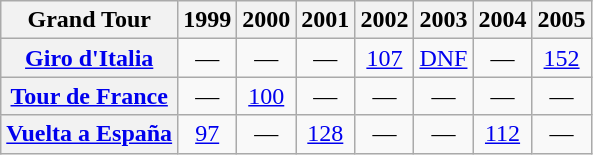<table class="wikitable plainrowheaders">
<tr>
<th>Grand Tour</th>
<th scope="col">1999</th>
<th scope="col">2000</th>
<th scope="col">2001</th>
<th scope="col">2002</th>
<th scope="col">2003</th>
<th scope="col">2004</th>
<th scope="col">2005</th>
</tr>
<tr style="text-align:center;">
<th scope="row"> <a href='#'>Giro d'Italia</a></th>
<td>—</td>
<td>—</td>
<td>—</td>
<td style="text-align:center;"><a href='#'>107</a></td>
<td style="text-align:center;"><a href='#'>DNF</a></td>
<td>—</td>
<td style="text-align:center;"><a href='#'>152</a></td>
</tr>
<tr style="text-align:center;">
<th scope="row"> <a href='#'>Tour de France</a></th>
<td>—</td>
<td style="text-align:center;"><a href='#'>100</a></td>
<td>—</td>
<td>—</td>
<td>—</td>
<td>—</td>
<td>—</td>
</tr>
<tr style="text-align:center;">
<th scope="row"> <a href='#'>Vuelta a España</a></th>
<td style="text-align:center;"><a href='#'>97</a></td>
<td>—</td>
<td style="text-align:center;"><a href='#'>128</a></td>
<td>—</td>
<td>—</td>
<td style="text-align:center;"><a href='#'>112</a></td>
<td>—</td>
</tr>
</table>
